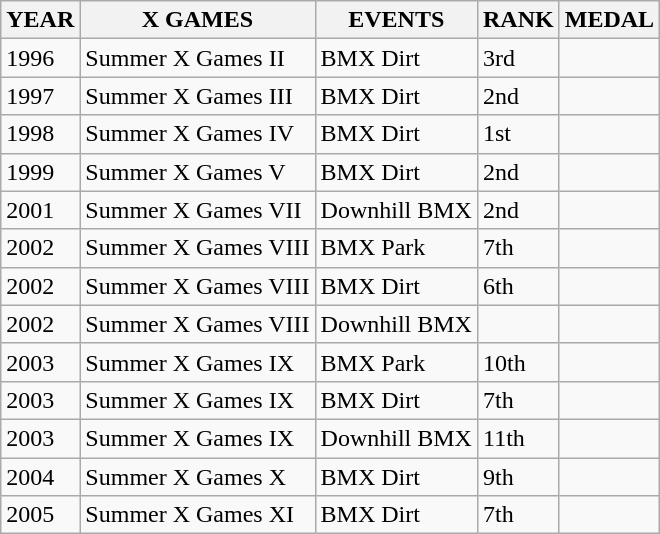<table class="wikitable">
<tr>
<th>YEAR</th>
<th>X GAMES</th>
<th>EVENTS</th>
<th>RANK</th>
<th>MEDAL</th>
</tr>
<tr>
<td>1996</td>
<td>Summer X Games II</td>
<td>BMX Dirt</td>
<td>3rd</td>
<td></td>
</tr>
<tr>
<td>1997</td>
<td>Summer X Games III</td>
<td>BMX Dirt</td>
<td>2nd</td>
<td></td>
</tr>
<tr>
<td>1998</td>
<td>Summer X Games IV</td>
<td>BMX Dirt</td>
<td>1st</td>
<td></td>
</tr>
<tr>
<td>1999</td>
<td>Summer X Games V</td>
<td>BMX Dirt</td>
<td>2nd</td>
<td></td>
</tr>
<tr>
<td>2001</td>
<td>Summer X Games VII</td>
<td>Downhill BMX</td>
<td>2nd</td>
<td></td>
</tr>
<tr>
<td>2002</td>
<td>Summer X Games VIII</td>
<td>BMX Park</td>
<td>7th</td>
<td></td>
</tr>
<tr>
<td>2002</td>
<td>Summer X Games VIII</td>
<td>BMX Dirt</td>
<td>6th</td>
<td></td>
</tr>
<tr>
<td>2002</td>
<td>Summer X Games VIII</td>
<td>Downhill BMX</td>
<td></td>
<td></td>
</tr>
<tr>
<td>2003</td>
<td>Summer X Games IX</td>
<td>BMX Park</td>
<td>10th</td>
<td></td>
</tr>
<tr>
<td>2003</td>
<td>Summer X Games IX</td>
<td>BMX Dirt</td>
<td>7th</td>
<td></td>
</tr>
<tr>
<td>2003</td>
<td>Summer X Games IX</td>
<td>Downhill BMX</td>
<td>11th</td>
<td></td>
</tr>
<tr>
<td>2004</td>
<td>Summer X Games X</td>
<td>BMX Dirt</td>
<td>9th</td>
<td></td>
</tr>
<tr>
<td>2005</td>
<td>Summer X Games XI</td>
<td>BMX Dirt</td>
<td>7th</td>
<td></td>
</tr>
</table>
